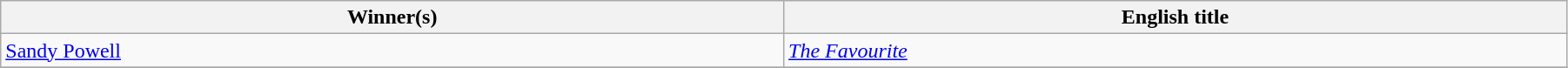<table class="wikitable" width="95%" cellpadding="5">
<tr>
<th width="18%">Winner(s)</th>
<th width="18%">English title</th>
</tr>
<tr>
<td>  <a href='#'>Sandy Powell</a></td>
<td><em><a href='#'>The Favourite</a></em></td>
</tr>
<tr>
</tr>
</table>
